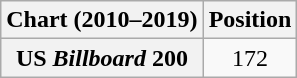<table class="wikitable plainrowheaders" style="text-align:center">
<tr>
<th scope="col">Chart (2010–2019)</th>
<th scope="col">Position</th>
</tr>
<tr>
<th scope="row">US <em>Billboard</em> 200</th>
<td>172</td>
</tr>
</table>
